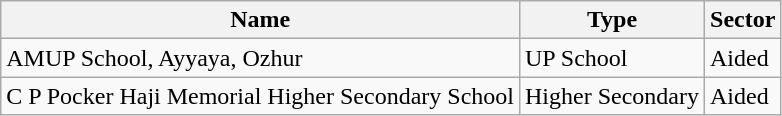<table class="wikitable">
<tr>
<th>Name</th>
<th>Type</th>
<th>Sector</th>
</tr>
<tr>
<td>AMUP School, Ayyaya, Ozhur</td>
<td>UP School</td>
<td>Aided</td>
</tr>
<tr>
<td>C P Pocker Haji Memorial Higher Secondary School</td>
<td>Higher Secondary</td>
<td>Aided</td>
</tr>
</table>
